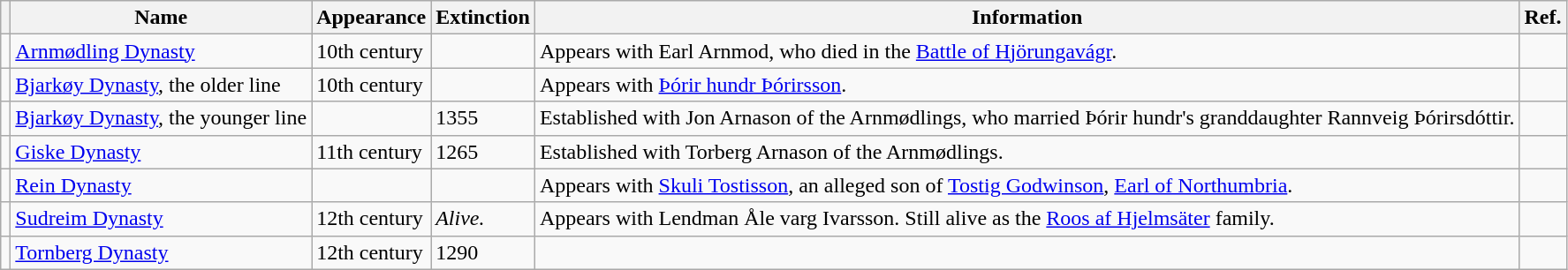<table class="wikitable sortable">
<tr>
<th></th>
<th>Name</th>
<th>Appearance</th>
<th>Extinction</th>
<th>Information</th>
<th>Ref.</th>
</tr>
<tr>
<td></td>
<td><a href='#'>Arnmødling Dynasty</a></td>
<td>10th century</td>
<td></td>
<td>Appears with Earl Arnmod, who died in the <a href='#'>Battle of Hjörungavágr</a>.</td>
<td></td>
</tr>
<tr>
<td></td>
<td><a href='#'>Bjarkøy Dynasty</a>, the older line</td>
<td>10th century</td>
<td></td>
<td>Appears with <a href='#'>Þórir hundr Þórirsson</a>.</td>
<td></td>
</tr>
<tr>
<td></td>
<td><a href='#'>Bjarkøy Dynasty</a>, the younger line</td>
<td></td>
<td>1355</td>
<td>Established with Jon Arnason of the Arnmødlings, who married Þórir hundr's granddaughter Rannveig Þórirsdóttir.</td>
<td></td>
</tr>
<tr>
<td></td>
<td><a href='#'>Giske Dynasty</a></td>
<td>11th century</td>
<td>1265</td>
<td>Established with Torberg Arnason of the Arnmødlings.</td>
<td></td>
</tr>
<tr>
<td></td>
<td><a href='#'>Rein Dynasty</a></td>
<td></td>
<td></td>
<td>Appears with <a href='#'>Skuli Tostisson</a>, an alleged son of <a href='#'>Tostig Godwinson</a>, <a href='#'>Earl of Northumbria</a>.</td>
<td></td>
</tr>
<tr>
<td></td>
<td><a href='#'>Sudreim Dynasty</a></td>
<td>12th century</td>
<td><em>Alive.</em></td>
<td>Appears with Lendman Åle varg Ivarsson. Still alive as the <a href='#'>Roos af Hjelmsäter</a> family.</td>
<td></td>
</tr>
<tr>
<td></td>
<td><a href='#'>Tornberg Dynasty</a></td>
<td>12th century</td>
<td>1290</td>
<td></td>
<td></td>
</tr>
</table>
